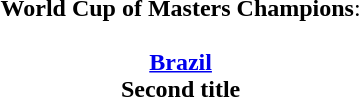<table width=95%>
<tr align=center>
<td><strong>World Cup of Masters Champions</strong>:<br><br><strong><a href='#'>Brazil</a></strong><br><strong>Second title</strong></td>
</tr>
</table>
